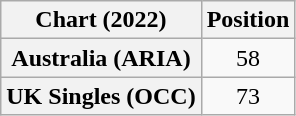<table class="wikitable sortable plainrowheaders" style="text-align:center">
<tr>
<th>Chart (2022)</th>
<th>Position</th>
</tr>
<tr>
<th scope="row">Australia (ARIA)</th>
<td>58</td>
</tr>
<tr>
<th scope="row">UK Singles (OCC)</th>
<td>73</td>
</tr>
</table>
